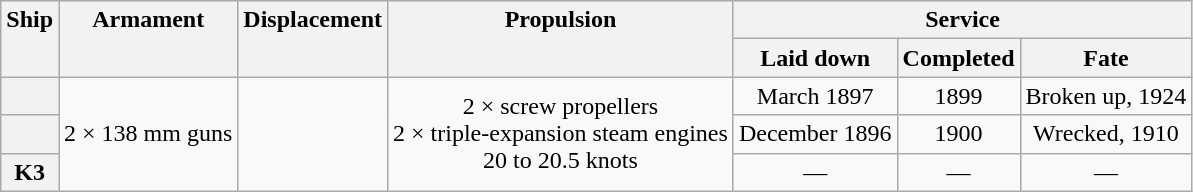<table class="wikitable plainrowheaders" style="text-align: center;">
<tr valign="top">
<th scope="col" rowspan="2">Ship</th>
<th scope="col" rowspan="2">Armament</th>
<th scope="col" rowspan="2">Displacement</th>
<th scope="col" rowspan="2">Propulsion</th>
<th scope="col" colspan="3">Service</th>
</tr>
<tr valign="top">
<th scope="col">Laid down</th>
<th scope="col">Completed</th>
<th scope="col">Fate</th>
</tr>
<tr valign="center">
<th scope="row"></th>
<td rowspan="3">2 × 138 mm guns</td>
<td rowspan="3"></td>
<td rowspan="3">2 × screw propellers<br>2 × triple-expansion steam engines<br>20 to 20.5 knots</td>
<td>March 1897</td>
<td>1899</td>
<td>Broken up, 1924</td>
</tr>
<tr valign="center">
<th scope="row"></th>
<td>December 1896</td>
<td>1900</td>
<td>Wrecked, 1910</td>
</tr>
<tr valign="center">
<th scope="row">K3</th>
<td>—</td>
<td>—</td>
<td>—</td>
</tr>
</table>
